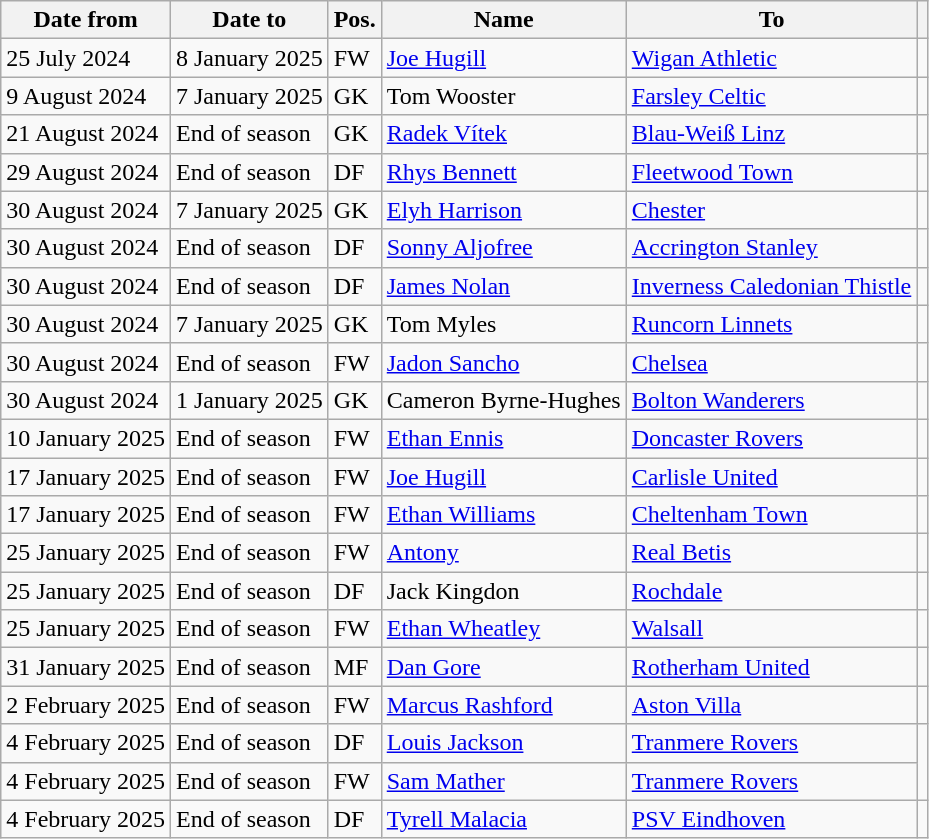<table class="wikitable">
<tr>
<th>Date from</th>
<th>Date to</th>
<th>Pos.</th>
<th>Name</th>
<th>To</th>
<th></th>
</tr>
<tr>
<td>25 July 2024</td>
<td>8 January 2025</td>
<td>FW</td>
<td> <a href='#'>Joe Hugill</a></td>
<td> <a href='#'>Wigan Athletic</a></td>
<td></td>
</tr>
<tr>
<td>9 August 2024</td>
<td>7 January 2025</td>
<td>GK</td>
<td> Tom Wooster</td>
<td> <a href='#'>Farsley Celtic</a></td>
<td></td>
</tr>
<tr>
<td>21 August 2024</td>
<td>End of season</td>
<td>GK</td>
<td> <a href='#'>Radek Vítek</a></td>
<td> <a href='#'>Blau-Weiß Linz</a></td>
<td></td>
</tr>
<tr>
<td>29 August 2024</td>
<td>End of season</td>
<td>DF</td>
<td> <a href='#'>Rhys Bennett</a></td>
<td> <a href='#'>Fleetwood Town</a></td>
<td></td>
</tr>
<tr>
<td>30 August 2024</td>
<td>7 January 2025</td>
<td>GK</td>
<td> <a href='#'>Elyh Harrison</a></td>
<td> <a href='#'>Chester</a></td>
<td></td>
</tr>
<tr>
<td>30 August 2024</td>
<td>End of season</td>
<td>DF</td>
<td> <a href='#'>Sonny Aljofree</a></td>
<td> <a href='#'>Accrington Stanley</a></td>
<td></td>
</tr>
<tr>
<td>30 August 2024</td>
<td>End of season</td>
<td>DF</td>
<td> <a href='#'>James Nolan</a></td>
<td> <a href='#'>Inverness Caledonian Thistle</a></td>
<td></td>
</tr>
<tr>
<td>30 August 2024</td>
<td>7 January 2025</td>
<td>GK</td>
<td> Tom Myles</td>
<td> <a href='#'>Runcorn Linnets</a></td>
<td></td>
</tr>
<tr>
<td>30 August 2024</td>
<td>End of season</td>
<td>FW</td>
<td> <a href='#'>Jadon Sancho</a></td>
<td> <a href='#'>Chelsea</a></td>
<td></td>
</tr>
<tr>
<td>30 August 2024</td>
<td>1 January 2025</td>
<td>GK</td>
<td> Cameron Byrne-Hughes</td>
<td> <a href='#'>Bolton Wanderers</a></td>
<td></td>
</tr>
<tr>
<td>10 January 2025</td>
<td>End of season</td>
<td>FW</td>
<td> <a href='#'>Ethan Ennis</a></td>
<td> <a href='#'>Doncaster Rovers</a></td>
<td></td>
</tr>
<tr>
<td>17 January 2025</td>
<td>End of season</td>
<td>FW</td>
<td> <a href='#'>Joe Hugill</a></td>
<td> <a href='#'>Carlisle United</a></td>
<td></td>
</tr>
<tr>
<td>17 January 2025</td>
<td>End of season</td>
<td>FW</td>
<td> <a href='#'>Ethan Williams</a></td>
<td> <a href='#'>Cheltenham Town</a></td>
<td></td>
</tr>
<tr>
<td>25 January 2025</td>
<td>End of season</td>
<td>FW</td>
<td> <a href='#'>Antony</a></td>
<td> <a href='#'>Real Betis</a></td>
<td></td>
</tr>
<tr>
<td>25 January 2025</td>
<td>End of season</td>
<td>DF</td>
<td> Jack Kingdon</td>
<td> <a href='#'>Rochdale</a></td>
<td></td>
</tr>
<tr>
<td>25 January 2025</td>
<td>End of season</td>
<td>FW</td>
<td> <a href='#'>Ethan Wheatley</a></td>
<td> <a href='#'>Walsall</a></td>
<td></td>
</tr>
<tr>
<td>31 January 2025</td>
<td>End of season</td>
<td>MF</td>
<td> <a href='#'>Dan Gore</a></td>
<td> <a href='#'>Rotherham United</a></td>
<td></td>
</tr>
<tr>
<td>2 February 2025</td>
<td>End of season</td>
<td>FW</td>
<td> <a href='#'>Marcus Rashford</a></td>
<td> <a href='#'>Aston Villa</a></td>
<td></td>
</tr>
<tr>
<td>4 February 2025</td>
<td>End of season</td>
<td>DF</td>
<td> <a href='#'>Louis Jackson</a></td>
<td> <a href='#'>Tranmere Rovers</a></td>
<td rowspan="2"></td>
</tr>
<tr>
<td>4 February 2025</td>
<td>End of season</td>
<td>FW</td>
<td> <a href='#'>Sam Mather</a></td>
<td> <a href='#'>Tranmere Rovers</a></td>
</tr>
<tr>
<td>4 February 2025</td>
<td>End of season</td>
<td>DF</td>
<td> <a href='#'>Tyrell Malacia</a></td>
<td> <a href='#'>PSV Eindhoven</a></td>
<td></td>
</tr>
</table>
